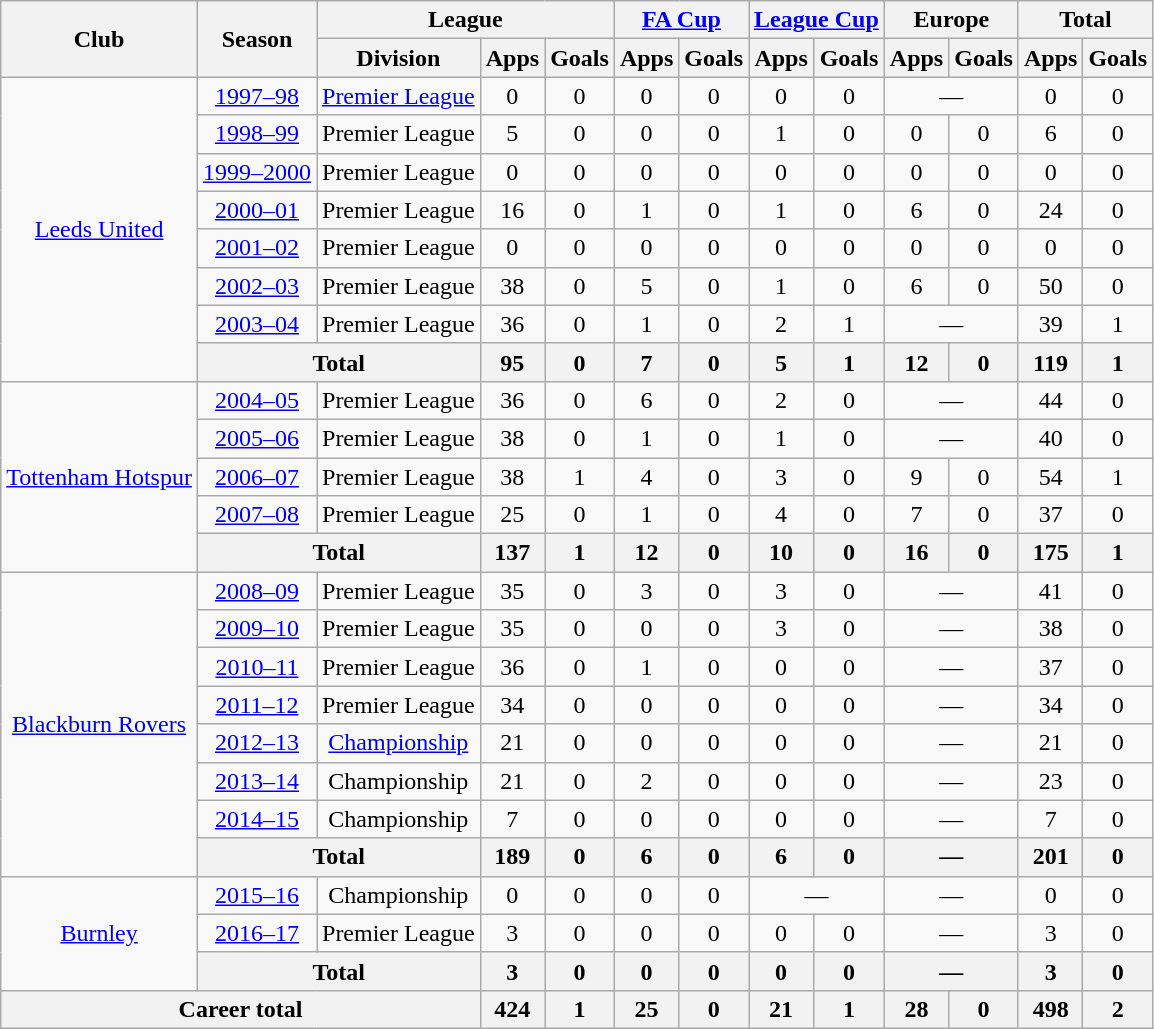<table class=wikitable style=text-align:center>
<tr>
<th rowspan="2">Club</th>
<th rowspan="2">Season</th>
<th colspan="3">League</th>
<th colspan="2"><a href='#'>FA Cup</a></th>
<th colspan="2"><a href='#'>League Cup</a></th>
<th colspan="2">Europe</th>
<th colspan="2">Total</th>
</tr>
<tr>
<th>Division</th>
<th>Apps</th>
<th>Goals</th>
<th>Apps</th>
<th>Goals</th>
<th>Apps</th>
<th>Goals</th>
<th>Apps</th>
<th>Goals</th>
<th>Apps</th>
<th>Goals</th>
</tr>
<tr>
<td rowspan="8"><a href='#'>Leeds United</a></td>
<td><a href='#'>1997–98</a></td>
<td><a href='#'>Premier League</a></td>
<td>0</td>
<td>0</td>
<td>0</td>
<td>0</td>
<td>0</td>
<td>0</td>
<td colspan="2">—</td>
<td>0</td>
<td>0</td>
</tr>
<tr>
<td><a href='#'>1998–99</a></td>
<td>Premier League</td>
<td>5</td>
<td>0</td>
<td>0</td>
<td>0</td>
<td>1</td>
<td>0</td>
<td>0</td>
<td>0</td>
<td>6</td>
<td>0</td>
</tr>
<tr>
<td><a href='#'>1999–2000</a></td>
<td>Premier League</td>
<td>0</td>
<td>0</td>
<td>0</td>
<td>0</td>
<td>0</td>
<td>0</td>
<td>0</td>
<td>0</td>
<td>0</td>
<td>0</td>
</tr>
<tr>
<td><a href='#'>2000–01</a></td>
<td>Premier League</td>
<td>16</td>
<td>0</td>
<td>1</td>
<td>0</td>
<td>1</td>
<td>0</td>
<td>6</td>
<td>0</td>
<td>24</td>
<td>0</td>
</tr>
<tr>
<td><a href='#'>2001–02</a></td>
<td>Premier League</td>
<td>0</td>
<td>0</td>
<td>0</td>
<td>0</td>
<td>0</td>
<td>0</td>
<td>0</td>
<td>0</td>
<td>0</td>
<td>0</td>
</tr>
<tr>
<td><a href='#'>2002–03</a></td>
<td>Premier League</td>
<td>38</td>
<td>0</td>
<td>5</td>
<td>0</td>
<td>1</td>
<td>0</td>
<td>6</td>
<td>0</td>
<td>50</td>
<td>0</td>
</tr>
<tr>
<td><a href='#'>2003–04</a></td>
<td>Premier League</td>
<td>36</td>
<td>0</td>
<td>1</td>
<td>0</td>
<td>2</td>
<td>1</td>
<td colspan="2">—</td>
<td>39</td>
<td>1</td>
</tr>
<tr>
<th colspan="2">Total</th>
<th>95</th>
<th>0</th>
<th>7</th>
<th>0</th>
<th>5</th>
<th>1</th>
<th>12</th>
<th>0</th>
<th>119</th>
<th>1</th>
</tr>
<tr>
<td rowspan="5"><a href='#'>Tottenham Hotspur</a></td>
<td><a href='#'>2004–05</a></td>
<td>Premier League</td>
<td>36</td>
<td>0</td>
<td>6</td>
<td>0</td>
<td>2</td>
<td>0</td>
<td colspan="2">—</td>
<td>44</td>
<td>0</td>
</tr>
<tr>
<td><a href='#'>2005–06</a></td>
<td>Premier League</td>
<td>38</td>
<td>0</td>
<td>1</td>
<td>0</td>
<td>1</td>
<td>0</td>
<td colspan="2">—</td>
<td>40</td>
<td>0</td>
</tr>
<tr>
<td><a href='#'>2006–07</a></td>
<td>Premier League</td>
<td>38</td>
<td>1</td>
<td>4</td>
<td>0</td>
<td>3</td>
<td>0</td>
<td>9</td>
<td>0</td>
<td>54</td>
<td>1</td>
</tr>
<tr>
<td><a href='#'>2007–08</a></td>
<td>Premier League</td>
<td>25</td>
<td>0</td>
<td>1</td>
<td>0</td>
<td>4</td>
<td>0</td>
<td>7</td>
<td>0</td>
<td>37</td>
<td>0</td>
</tr>
<tr>
<th colspan="2">Total</th>
<th>137</th>
<th>1</th>
<th>12</th>
<th>0</th>
<th>10</th>
<th>0</th>
<th>16</th>
<th>0</th>
<th>175</th>
<th>1</th>
</tr>
<tr>
<td rowspan="8"><a href='#'>Blackburn Rovers</a></td>
<td><a href='#'>2008–09</a></td>
<td>Premier League</td>
<td>35</td>
<td>0</td>
<td>3</td>
<td>0</td>
<td>3</td>
<td>0</td>
<td colspan="2">—</td>
<td>41</td>
<td>0</td>
</tr>
<tr>
<td><a href='#'>2009–10</a></td>
<td>Premier League</td>
<td>35</td>
<td>0</td>
<td>0</td>
<td>0</td>
<td>3</td>
<td>0</td>
<td colspan="2">—</td>
<td>38</td>
<td>0</td>
</tr>
<tr>
<td><a href='#'>2010–11</a></td>
<td>Premier League</td>
<td>36</td>
<td>0</td>
<td>1</td>
<td>0</td>
<td>0</td>
<td>0</td>
<td colspan="2">—</td>
<td>37</td>
<td>0</td>
</tr>
<tr>
<td><a href='#'>2011–12</a></td>
<td>Premier League</td>
<td>34</td>
<td>0</td>
<td>0</td>
<td>0</td>
<td>0</td>
<td>0</td>
<td colspan="2">—</td>
<td>34</td>
<td>0</td>
</tr>
<tr>
<td><a href='#'>2012–13</a></td>
<td><a href='#'>Championship</a></td>
<td>21</td>
<td>0</td>
<td>0</td>
<td>0</td>
<td>0</td>
<td>0</td>
<td colspan="2">—</td>
<td>21</td>
<td>0</td>
</tr>
<tr>
<td><a href='#'>2013–14</a></td>
<td>Championship</td>
<td>21</td>
<td>0</td>
<td>2</td>
<td>0</td>
<td>0</td>
<td>0</td>
<td colspan="2">—</td>
<td>23</td>
<td>0</td>
</tr>
<tr>
<td><a href='#'>2014–15</a></td>
<td>Championship</td>
<td>7</td>
<td>0</td>
<td>0</td>
<td>0</td>
<td>0</td>
<td>0</td>
<td colspan="2">—</td>
<td>7</td>
<td>0</td>
</tr>
<tr>
<th colspan="2">Total</th>
<th>189</th>
<th>0</th>
<th>6</th>
<th>0</th>
<th>6</th>
<th>0</th>
<th colspan="2">—</th>
<th>201</th>
<th>0</th>
</tr>
<tr>
<td rowspan="3"><a href='#'>Burnley</a></td>
<td><a href='#'>2015–16</a></td>
<td>Championship</td>
<td>0</td>
<td>0</td>
<td>0</td>
<td>0</td>
<td colspan="2">—</td>
<td colspan="2">—</td>
<td>0</td>
<td>0</td>
</tr>
<tr>
<td><a href='#'>2016–17</a></td>
<td>Premier League</td>
<td>3</td>
<td>0</td>
<td>0</td>
<td>0</td>
<td>0</td>
<td>0</td>
<td colspan="2">—</td>
<td>3</td>
<td>0</td>
</tr>
<tr>
<th colspan="2">Total</th>
<th>3</th>
<th>0</th>
<th>0</th>
<th>0</th>
<th>0</th>
<th>0</th>
<th colspan="2">—</th>
<th>3</th>
<th>0</th>
</tr>
<tr>
<th colspan="3">Career total</th>
<th>424</th>
<th>1</th>
<th>25</th>
<th>0</th>
<th>21</th>
<th>1</th>
<th>28</th>
<th>0</th>
<th>498</th>
<th>2</th>
</tr>
</table>
